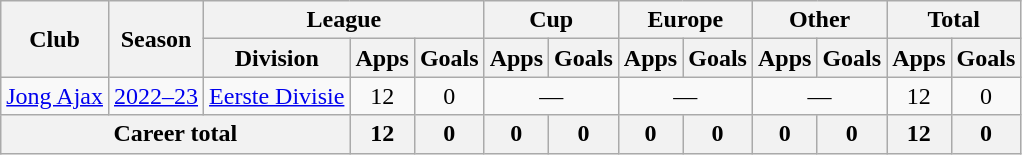<table class="wikitable" style="text-align:center">
<tr>
<th rowspan="2">Club</th>
<th rowspan="2">Season</th>
<th colspan="3">League</th>
<th colspan="2">Cup</th>
<th colspan="2">Europe</th>
<th colspan="2">Other</th>
<th colspan="2">Total</th>
</tr>
<tr>
<th>Division</th>
<th>Apps</th>
<th>Goals</th>
<th>Apps</th>
<th>Goals</th>
<th>Apps</th>
<th>Goals</th>
<th>Apps</th>
<th>Goals</th>
<th>Apps</th>
<th>Goals</th>
</tr>
<tr>
<td><a href='#'>Jong Ajax</a></td>
<td><a href='#'>2022–23</a></td>
<td><a href='#'>Eerste Divisie</a></td>
<td>12</td>
<td>0</td>
<td colspan="2">—</td>
<td colspan="2">—</td>
<td colspan="2">—</td>
<td>12</td>
<td>0</td>
</tr>
<tr>
<th colspan="3">Career total</th>
<th>12</th>
<th>0</th>
<th>0</th>
<th>0</th>
<th>0</th>
<th>0</th>
<th>0</th>
<th>0</th>
<th>12</th>
<th>0</th>
</tr>
</table>
